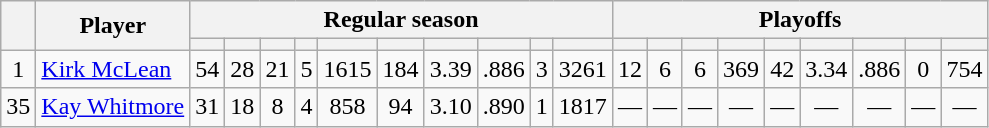<table class="wikitable plainrowheaders" style="text-align:center;">
<tr>
<th scope="col" rowspan="2"></th>
<th scope="col" rowspan="2">Player</th>
<th scope=colgroup colspan=10>Regular season</th>
<th scope=colgroup colspan=9>Playoffs</th>
</tr>
<tr>
<th scope="col"></th>
<th scope="col"></th>
<th scope="col"></th>
<th scope="col"></th>
<th scope="col"></th>
<th scope="col"></th>
<th scope="col"></th>
<th scope="col"></th>
<th scope="col"></th>
<th scope="col"></th>
<th scope="col"></th>
<th scope="col"></th>
<th scope="col"></th>
<th scope="col"></th>
<th scope="col"></th>
<th scope="col"></th>
<th scope="col"></th>
<th scope="col"></th>
<th scope="col"></th>
</tr>
<tr>
<td scope="row">1</td>
<td align="left"><a href='#'>Kirk McLean</a></td>
<td>54</td>
<td>28</td>
<td>21</td>
<td>5</td>
<td>1615</td>
<td>184</td>
<td>3.39</td>
<td>.886</td>
<td>3</td>
<td>3261</td>
<td>12</td>
<td>6</td>
<td>6</td>
<td>369</td>
<td>42</td>
<td>3.34</td>
<td>.886</td>
<td>0</td>
<td>754</td>
</tr>
<tr>
<td scope="row">35</td>
<td align="left"><a href='#'>Kay Whitmore</a></td>
<td>31</td>
<td>18</td>
<td>8</td>
<td>4</td>
<td>858</td>
<td>94</td>
<td>3.10</td>
<td>.890</td>
<td>1</td>
<td>1817</td>
<td>—</td>
<td>—</td>
<td>—</td>
<td>—</td>
<td>—</td>
<td>—</td>
<td>—</td>
<td>—</td>
<td>—</td>
</tr>
</table>
